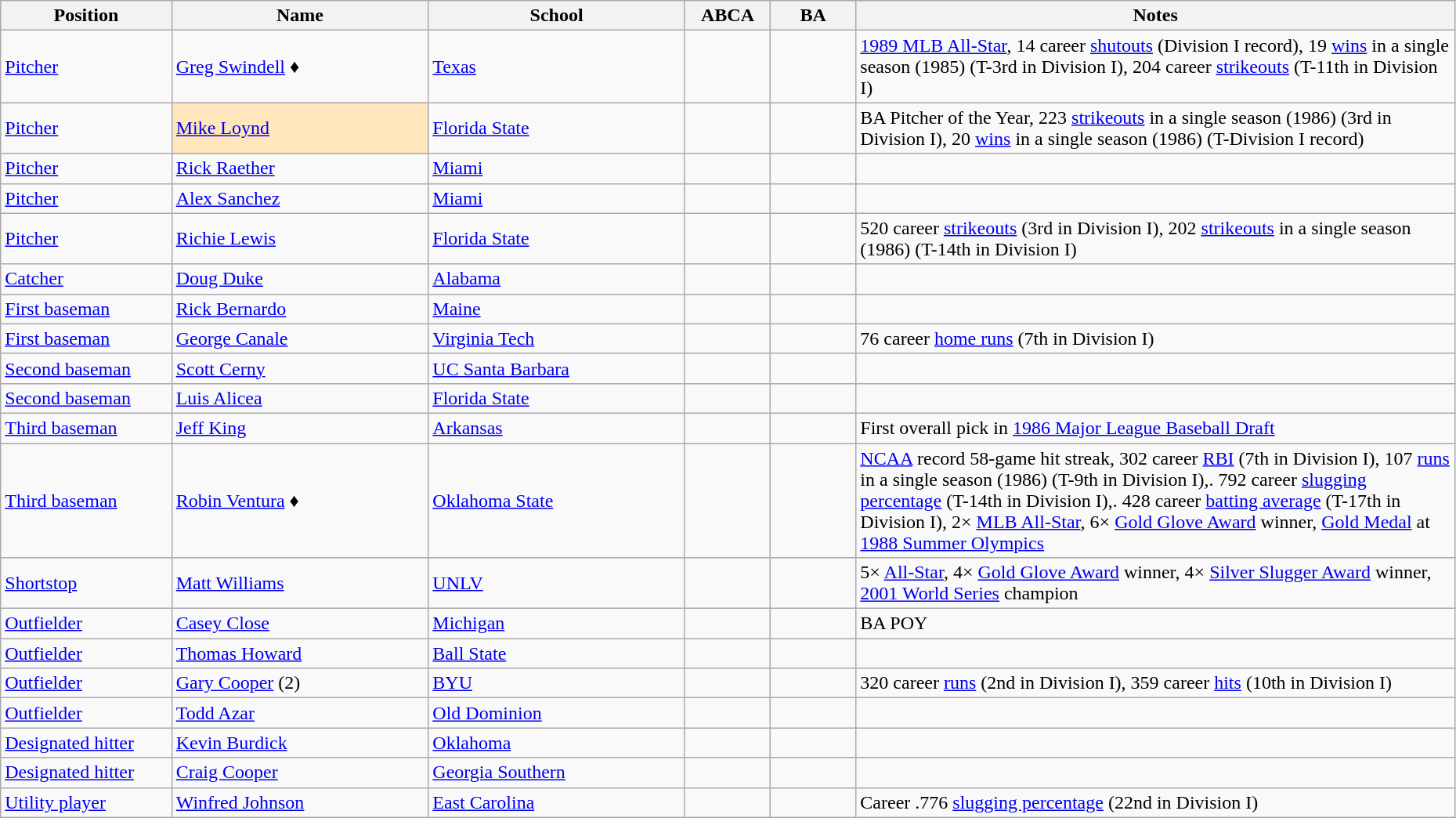<table class="wikitable sortable" style="width:98%;">
<tr>
<th width=10%>Position</th>
<th width=15%>Name</th>
<th width=15%>School</th>
<th width=5%>ABCA</th>
<th width=5%>BA</th>
<th width=35% class="unsortable">Notes</th>
</tr>
<tr>
<td><a href='#'>Pitcher</a></td>
<td><a href='#'>Greg Swindell</a> ♦</td>
<td><a href='#'>Texas</a></td>
<td></td>
<td></td>
<td><a href='#'>1989 MLB All-Star</a>, 14 career <a href='#'>shutouts</a> (Division I record), 19 <a href='#'>wins</a> in a single season (1985) (T-3rd in Division I), 204 career <a href='#'>strikeouts</a> (T-11th in Division I)</td>
</tr>
<tr>
<td><a href='#'>Pitcher</a></td>
<td style="background-color:#FFE6BD"><a href='#'>Mike Loynd</a></td>
<td><a href='#'>Florida State</a></td>
<td></td>
<td></td>
<td>BA Pitcher of the Year, 223 <a href='#'>strikeouts</a> in a single season (1986) (3rd in Division I), 20 <a href='#'>wins</a> in a single season (1986) (T-Division I record)</td>
</tr>
<tr>
<td><a href='#'>Pitcher</a></td>
<td><a href='#'>Rick Raether</a></td>
<td><a href='#'>Miami</a></td>
<td></td>
<td></td>
<td></td>
</tr>
<tr>
<td><a href='#'>Pitcher</a></td>
<td><a href='#'>Alex Sanchez</a></td>
<td><a href='#'>Miami</a></td>
<td></td>
<td></td>
<td></td>
</tr>
<tr>
<td><a href='#'>Pitcher</a></td>
<td><a href='#'>Richie Lewis</a></td>
<td><a href='#'>Florida State</a></td>
<td></td>
<td></td>
<td>520 career <a href='#'>strikeouts</a> (3rd in Division I), 202 <a href='#'>strikeouts</a> in a single season (1986) (T-14th in Division I)</td>
</tr>
<tr>
<td><a href='#'>Catcher</a></td>
<td><a href='#'>Doug Duke</a></td>
<td><a href='#'>Alabama</a></td>
<td></td>
<td></td>
<td></td>
</tr>
<tr>
<td><a href='#'>First baseman</a></td>
<td><a href='#'>Rick Bernardo</a></td>
<td><a href='#'>Maine</a></td>
<td></td>
<td></td>
<td></td>
</tr>
<tr>
<td><a href='#'>First baseman</a></td>
<td><a href='#'>George Canale</a></td>
<td><a href='#'>Virginia Tech</a></td>
<td></td>
<td></td>
<td>76 career <a href='#'>home runs</a> (7th in Division I)</td>
</tr>
<tr>
<td><a href='#'>Second baseman</a></td>
<td><a href='#'>Scott Cerny</a></td>
<td><a href='#'>UC Santa Barbara</a></td>
<td></td>
<td></td>
<td></td>
</tr>
<tr>
<td><a href='#'>Second baseman</a></td>
<td><a href='#'>Luis Alicea</a></td>
<td><a href='#'>Florida State</a></td>
<td></td>
<td></td>
<td></td>
</tr>
<tr>
<td><a href='#'>Third baseman</a></td>
<td><a href='#'>Jeff King</a></td>
<td><a href='#'>Arkansas</a></td>
<td></td>
<td></td>
<td>First overall pick in <a href='#'>1986 Major League Baseball Draft</a></td>
</tr>
<tr>
<td><a href='#'>Third baseman</a></td>
<td><a href='#'>Robin Ventura</a> ♦</td>
<td><a href='#'>Oklahoma State</a></td>
<td></td>
<td></td>
<td><a href='#'>NCAA</a> record 58-game hit streak, 302 career <a href='#'>RBI</a> (7th in Division I), 107 <a href='#'>runs</a> in a single season (1986) (T-9th in Division I),. 792 career <a href='#'>slugging percentage</a> (T-14th in Division I),. 428 career <a href='#'>batting average</a> (T-17th in Division I), 2× <a href='#'>MLB All-Star</a>, 6× <a href='#'>Gold Glove Award</a> winner, <a href='#'>Gold Medal</a> at <a href='#'>1988 Summer Olympics</a></td>
</tr>
<tr>
<td><a href='#'>Shortstop</a></td>
<td><a href='#'>Matt Williams</a></td>
<td><a href='#'>UNLV</a></td>
<td></td>
<td></td>
<td>5× <a href='#'>All-Star</a>, 4× <a href='#'>Gold Glove Award</a> winner, 4× <a href='#'>Silver Slugger Award</a> winner, <a href='#'>2001 World Series</a> champion</td>
</tr>
<tr>
<td><a href='#'>Outfielder</a></td>
<td><a href='#'>Casey Close</a></td>
<td><a href='#'>Michigan</a></td>
<td></td>
<td></td>
<td>BA POY</td>
</tr>
<tr>
<td><a href='#'>Outfielder</a></td>
<td><a href='#'>Thomas Howard</a></td>
<td><a href='#'>Ball State</a></td>
<td></td>
<td></td>
<td></td>
</tr>
<tr>
<td><a href='#'>Outfielder</a></td>
<td><a href='#'>Gary Cooper</a> (2)</td>
<td><a href='#'>BYU</a></td>
<td></td>
<td></td>
<td>320 career <a href='#'>runs</a> (2nd in Division I), 359 career <a href='#'>hits</a> (10th in Division I)</td>
</tr>
<tr>
<td><a href='#'>Outfielder</a></td>
<td><a href='#'>Todd Azar</a></td>
<td><a href='#'>Old Dominion</a></td>
<td></td>
<td></td>
<td></td>
</tr>
<tr>
<td><a href='#'>Designated hitter</a></td>
<td><a href='#'>Kevin Burdick</a></td>
<td><a href='#'>Oklahoma</a></td>
<td></td>
<td></td>
<td></td>
</tr>
<tr>
<td><a href='#'>Designated hitter</a></td>
<td><a href='#'>Craig Cooper</a></td>
<td><a href='#'>Georgia Southern</a></td>
<td></td>
<td></td>
<td></td>
</tr>
<tr>
<td><a href='#'>Utility player</a></td>
<td><a href='#'>Winfred Johnson</a></td>
<td><a href='#'>East Carolina</a></td>
<td></td>
<td></td>
<td>Career .776 <a href='#'>slugging percentage</a> (22nd in Division I)</td>
</tr>
</table>
